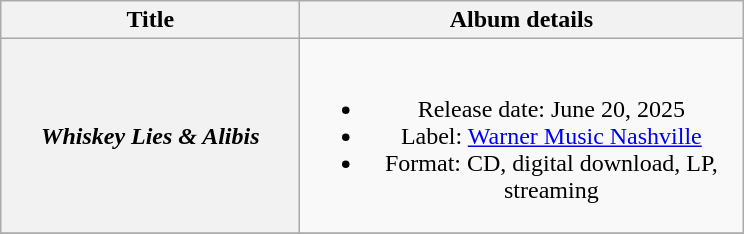<table class="wikitable plainrowheaders" style="text-align:center">
<tr>
<th style="width:12em;">Title</th>
<th style="width:18em;">Album details</th>
</tr>
<tr>
<th scope="row"><em>Whiskey Lies & Alibis</em></th>
<td><br><ul><li>Release date: June 20, 2025</li><li>Label: <a href='#'>Warner Music Nashville</a></li><li>Format: CD, digital download, LP, streaming</li></ul></td>
</tr>
<tr>
</tr>
</table>
